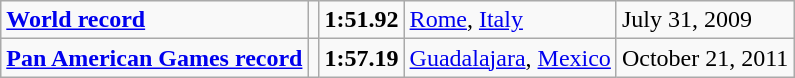<table class="wikitable">
<tr>
<td><strong><a href='#'>World record</a></strong></td>
<td></td>
<td><strong>1:51.92</strong></td>
<td><a href='#'>Rome</a>, <a href='#'>Italy</a></td>
<td>July 31, 2009</td>
</tr>
<tr>
<td><strong><a href='#'>Pan American Games record</a></strong></td>
<td></td>
<td><strong>1:57.19</strong></td>
<td><a href='#'>Guadalajara</a>, <a href='#'>Mexico</a></td>
<td>October 21, 2011</td>
</tr>
</table>
